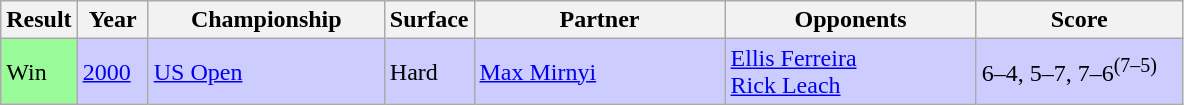<table class="sortable wikitable">
<tr>
<th style="width:40px">Result</th>
<th style="width:40px">Year</th>
<th style="width:150px">Championship</th>
<th style="width:50px">Surface</th>
<th style="width:160px">Partner</th>
<th style="width:160px">Opponents</th>
<th style="width:130px"  class="unsortable">Score</th>
</tr>
<tr style="background:#ccf;">
<td style="background:#98fb98;">Win</td>
<td><a href='#'>2000</a></td>
<td><a href='#'>US Open</a></td>
<td>Hard</td>
<td> <a href='#'>Max Mirnyi</a></td>
<td> <a href='#'>Ellis Ferreira</a><br> <a href='#'>Rick Leach</a></td>
<td>6–4, 5–7, 7–6<sup>(7–5)</sup></td>
</tr>
</table>
